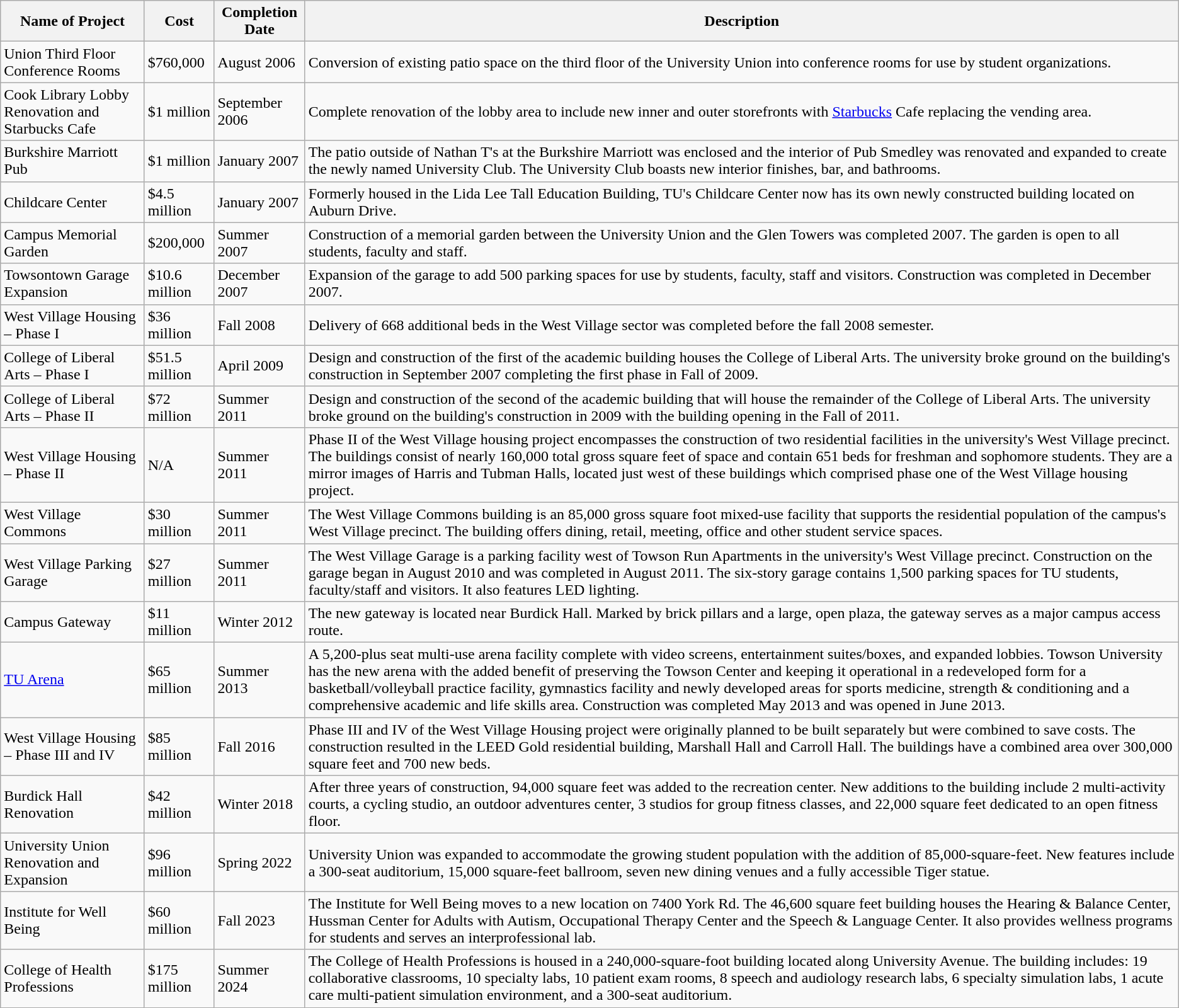<table class="wikitable">
<tr>
<th>Name of Project</th>
<th>Cost</th>
<th>Completion Date</th>
<th>Description</th>
</tr>
<tr>
<td>Union Third Floor Conference Rooms</td>
<td>$760,000</td>
<td>August 2006</td>
<td>Conversion of existing patio space on the third floor of the University Union into conference rooms for use by student organizations.</td>
</tr>
<tr>
<td>Cook Library Lobby Renovation and Starbucks Cafe</td>
<td>$1 million</td>
<td>September 2006</td>
<td>Complete renovation of the lobby area to include new inner and outer storefronts with <a href='#'>Starbucks</a> Cafe replacing the vending area.</td>
</tr>
<tr>
<td>Burkshire Marriott Pub</td>
<td>$1 million</td>
<td>January 2007</td>
<td>The patio outside of Nathan T's at the Burkshire Marriott was enclosed and the interior of Pub Smedley was renovated and expanded to create the newly named University Club. The University Club boasts new interior finishes, bar, and bathrooms.</td>
</tr>
<tr>
<td>Childcare Center</td>
<td>$4.5 million</td>
<td>January 2007</td>
<td>Formerly housed in the Lida Lee Tall Education Building, TU's Childcare Center now has its own newly constructed building located on Auburn Drive.</td>
</tr>
<tr>
<td>Campus Memorial Garden</td>
<td>$200,000</td>
<td>Summer 2007</td>
<td>Construction of a memorial garden between the University Union and the Glen Towers was completed 2007. The garden is open to all students, faculty and staff.</td>
</tr>
<tr>
<td>Towsontown Garage Expansion</td>
<td>$10.6 million</td>
<td>December 2007</td>
<td>Expansion of the garage to add 500 parking spaces for use by students, faculty, staff and visitors. Construction was completed in December 2007.</td>
</tr>
<tr>
<td>West Village Housing – Phase I</td>
<td>$36 million</td>
<td>Fall 2008</td>
<td>Delivery of 668 additional beds in the West Village sector was completed before the fall 2008 semester.</td>
</tr>
<tr>
<td>College of Liberal Arts – Phase I</td>
<td>$51.5 million</td>
<td>April 2009</td>
<td>Design and construction of the first  of the  academic building houses the College of Liberal Arts. The university broke ground on the building's construction in September 2007 completing the first phase in Fall of 2009.</td>
</tr>
<tr>
<td>College of Liberal Arts – Phase II</td>
<td>$72 million</td>
<td>Summer 2011</td>
<td>Design and construction of the second of the academic building that will house the remainder of the College of Liberal Arts. The university broke ground on the building's construction in 2009 with the building opening in the Fall of 2011.</td>
</tr>
<tr>
<td>West Village Housing – Phase II</td>
<td>N/A</td>
<td>Summer 2011</td>
<td>Phase II of the West Village housing project encompasses the construction of two residential facilities in the university's West Village precinct. The buildings consist of nearly 160,000 total gross square feet of space and contain 651 beds for freshman and sophomore students. They are a mirror images of Harris and Tubman Halls, located just west of these buildings which comprised phase one of the West Village housing project.</td>
</tr>
<tr>
<td>West Village Commons</td>
<td>$30 million</td>
<td>Summer 2011</td>
<td>The West Village Commons building is an 85,000 gross square foot mixed-use facility that supports the residential population of the campus's West Village precinct. The building offers dining, retail, meeting, office and other student service spaces.</td>
</tr>
<tr>
<td>West Village Parking Garage</td>
<td>$27 million</td>
<td>Summer 2011</td>
<td>The West Village Garage is a  parking facility west of Towson Run Apartments in the university's West Village precinct. Construction on the garage began in August 2010 and was completed in August 2011. The six-story garage contains 1,500 parking spaces for TU students, faculty/staff and visitors. It also features LED lighting.</td>
</tr>
<tr>
<td>Campus Gateway</td>
<td>$11 million</td>
<td>Winter 2012</td>
<td>The new gateway is located near Burdick Hall. Marked by brick pillars and a large, open plaza, the gateway serves as a major campus access route.</td>
</tr>
<tr>
<td><a href='#'>TU Arena</a></td>
<td>$65 million</td>
<td>Summer 2013</td>
<td>A 5,200-plus seat multi-use arena facility complete with video screens, entertainment suites/boxes, and expanded lobbies. Towson University has the new arena with the added benefit of preserving the Towson Center and keeping it operational in a redeveloped form for a basketball/volleyball practice facility, gymnastics facility and newly developed areas for sports medicine, strength & conditioning and a comprehensive academic and life skills area. Construction was completed May 2013 and was opened in June 2013.</td>
</tr>
<tr>
<td>West Village Housing – Phase III and IV</td>
<td>$85 million</td>
<td>Fall 2016</td>
<td>Phase III and IV of the West Village Housing project were originally planned to be built separately but were combined to save costs. The construction resulted in the LEED Gold residential building, Marshall Hall and Carroll Hall. The buildings have a combined area over 300,000 square feet and 700 new beds.</td>
</tr>
<tr>
<td>Burdick Hall Renovation</td>
<td>$42 million</td>
<td>Winter 2018</td>
<td>After three years of construction, 94,000 square feet was added to the recreation center. New additions to the building include 2 multi-activity courts, a cycling studio, an outdoor adventures center, 3 studios for group fitness classes, and 22,000 square feet dedicated to an open fitness floor.</td>
</tr>
<tr>
<td>University Union Renovation and Expansion</td>
<td>$96 million</td>
<td>Spring 2022</td>
<td>University Union was expanded to accommodate the growing student population with the addition of 85,000-square-feet. New features include a 300-seat auditorium, 15,000 square-feet ballroom, seven new dining venues and a fully accessible Tiger statue.</td>
</tr>
<tr>
<td>Institute for Well Being</td>
<td>$60 million</td>
<td>Fall 2023</td>
<td>The Institute for Well Being moves to a new location on 7400 York Rd. The 46,600 square feet building houses the Hearing & Balance Center, Hussman Center for Adults with Autism, Occupational Therapy Center and the Speech & Language Center. It also provides wellness programs for students and serves an interprofessional lab.</td>
</tr>
<tr>
<td>College of Health Professions</td>
<td>$175 million</td>
<td>Summer 2024</td>
<td>The College of Health Professions is housed in a 240,000-square-foot building located along University Avenue. The building includes: 19 collaborative classrooms, 10 specialty labs, 10 patient exam rooms, 8 speech and audiology research labs, 6 specialty simulation labs, 1 acute care multi-patient simulation environment, and a 300-seat auditorium.</td>
</tr>
</table>
